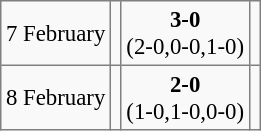<table bgcolor="#f9f9f9" cellpadding="3" cellspacing="0" border="1" style="font-size: 95%; border: gray solid 1px; border-collapse: collapse; background: #f9f9f9;">
<tr>
<td>7 February</td>
<td></td>
<td align="center"><strong>3-0</strong><br>(2-0,0-0,1-0)</td>
<td></td>
</tr>
<tr>
<td>8 February</td>
<td></td>
<td align="center"><strong>2-0</strong><br>(1-0,1-0,0-0)</td>
<td></td>
</tr>
</table>
